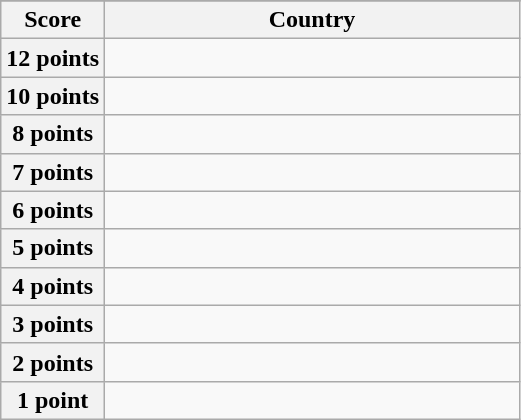<table class="wikitable">
<tr>
</tr>
<tr>
<th scope="col" width="20%">Score</th>
<th scope="col">Country</th>
</tr>
<tr>
<th scope="row">12 points</th>
<td></td>
</tr>
<tr>
<th scope="row">10 points</th>
<td></td>
</tr>
<tr>
<th scope="row">8 points</th>
<td></td>
</tr>
<tr>
<th scope="row">7 points</th>
<td></td>
</tr>
<tr>
<th scope="row">6 points</th>
<td></td>
</tr>
<tr>
<th scope="row">5 points</th>
<td></td>
</tr>
<tr>
<th scope="row">4 points</th>
<td></td>
</tr>
<tr>
<th scope="row">3 points</th>
<td></td>
</tr>
<tr>
<th scope="row">2 points</th>
<td></td>
</tr>
<tr>
<th scope="row">1 point</th>
<td></td>
</tr>
</table>
